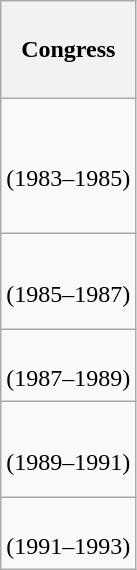<table class="wikitable" style="float:left; margin:0; margin-right:-0.5px; margin-top:14px; text-align:center;">
<tr style="white-space:nowrap; height:4.04em;">
<th>Congress</th>
</tr>
<tr style="white-space:nowrap; height:5.64em;">
<td><strong></strong><br>(1983–1985)</td>
</tr>
<tr style="white-space:nowrap; height:4em">
<td><strong></strong><br>(1985–1987)</td>
</tr>
<tr style="white-space:nowrap; height:3em">
<td><strong></strong><br>(1987–1989)</td>
</tr>
<tr style="white-space:nowrap; height:4em">
<td><strong></strong><br>(1989–1991)</td>
</tr>
<tr style="white-space:nowrap; height:3em">
<td><strong></strong><br>(1991–1993)</td>
</tr>
</table>
